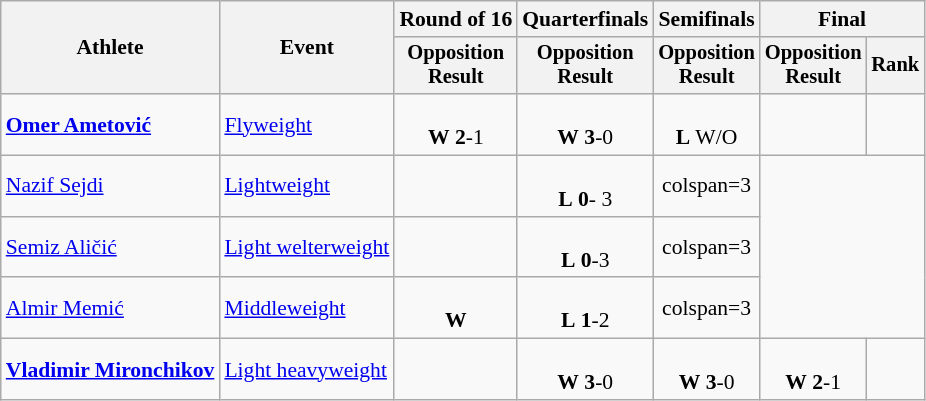<table class="wikitable" style="font-size:90%">
<tr>
<th rowspan=2>Athlete</th>
<th rowspan=2>Event</th>
<th>Round of 16</th>
<th>Quarterfinals</th>
<th>Semifinals</th>
<th colspan=2>Final</th>
</tr>
<tr style="font-size:95%">
<th>Opposition<br>Result</th>
<th>Opposition<br>Result</th>
<th>Opposition<br>Result</th>
<th>Opposition<br>Result</th>
<th>Rank</th>
</tr>
<tr align=center>
<td align=left><strong><a href='#'>Omer Ametović</a></strong></td>
<td align=left><a href='#'>Flyweight</a></td>
<td><br><strong>W</strong> <strong>2</strong>-1</td>
<td><br><strong>W</strong> <strong>3</strong>-0</td>
<td><br><strong>L</strong> W/O</td>
<td></td>
<td></td>
</tr>
<tr align=center>
<td align=left><a href='#'>Nazif Sejdi</a></td>
<td align=left><a href='#'>Lightweight</a></td>
<td></td>
<td><br><strong>L</strong> <strong>0</strong>- 3</td>
<td>colspan=3 </td>
</tr>
<tr align=center>
<td align=left><a href='#'>Semiz Aličić</a></td>
<td align=left><a href='#'>Light welterweight</a></td>
<td></td>
<td><br><strong>L</strong> <strong>0</strong>-3</td>
<td>colspan=3 </td>
</tr>
<tr align=center>
<td align=left><a href='#'>Almir Memić</a></td>
<td align=left><a href='#'>Middleweight</a></td>
<td><br><strong>W</strong> </td>
<td><br><strong>L</strong> <strong>1</strong>-2</td>
<td>colspan=3 </td>
</tr>
<tr align=center>
<td align=left><strong><a href='#'>Vladimir Mironchikov</a></strong></td>
<td align=left><a href='#'>Light heavyweight</a></td>
<td></td>
<td><br><strong>W</strong> <strong>3</strong>-0</td>
<td><br><strong>W</strong> <strong>3</strong>-0</td>
<td><br><strong>W</strong> <strong>2</strong>-1</td>
<td></td>
</tr>
</table>
